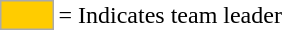<table>
<tr>
<td style="background:#fc0; border:1px solid #aaa; width:2em;"></td>
<td>= Indicates team leader</td>
</tr>
</table>
